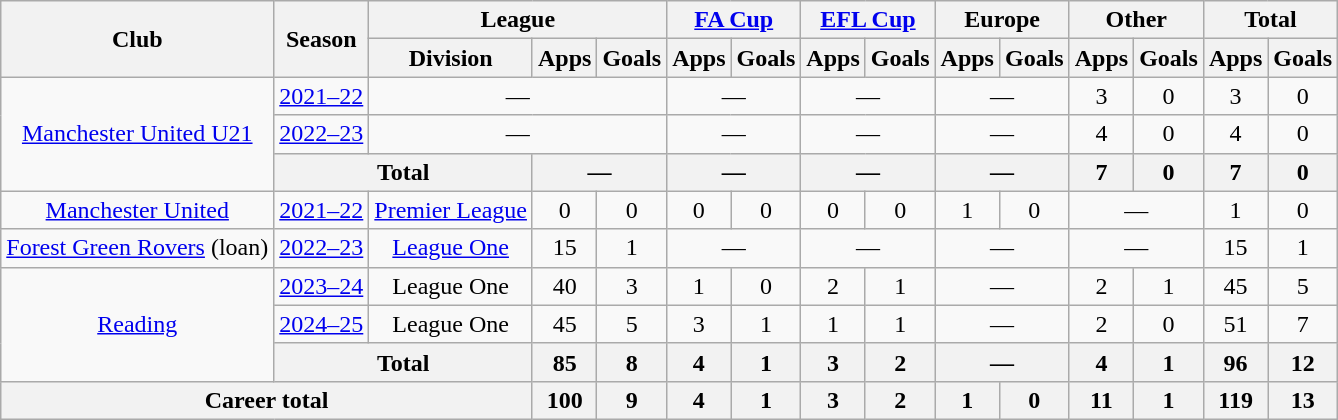<table class=wikitable style=text-align:center>
<tr>
<th rowspan=2>Club</th>
<th rowspan=2>Season</th>
<th colspan=3>League</th>
<th colspan=2><a href='#'>FA Cup</a></th>
<th colspan=2><a href='#'>EFL Cup</a></th>
<th colspan=2>Europe</th>
<th colspan=2>Other</th>
<th colspan=2>Total</th>
</tr>
<tr>
<th>Division</th>
<th>Apps</th>
<th>Goals</th>
<th>Apps</th>
<th>Goals</th>
<th>Apps</th>
<th>Goals</th>
<th>Apps</th>
<th>Goals</th>
<th>Apps</th>
<th>Goals</th>
<th>Apps</th>
<th>Goals</th>
</tr>
<tr>
<td rowspan=3><a href='#'>Manchester United U21</a></td>
<td><a href='#'>2021–22</a></td>
<td colspan=3>—</td>
<td colspan=2>—</td>
<td colspan=2>—</td>
<td colspan=2>—</td>
<td>3</td>
<td>0</td>
<td>3</td>
<td>0</td>
</tr>
<tr>
<td><a href='#'>2022–23</a></td>
<td colspan=3>—</td>
<td colspan=2>—</td>
<td colspan=2>—</td>
<td colspan=2>—</td>
<td>4</td>
<td>0</td>
<td>4</td>
<td>0</td>
</tr>
<tr>
<th colspan=2>Total</th>
<th colspan=2>—</th>
<th colspan=2>—</th>
<th colspan=2>—</th>
<th colspan=2>—</th>
<th>7</th>
<th>0</th>
<th>7</th>
<th>0</th>
</tr>
<tr>
<td><a href='#'>Manchester United</a></td>
<td><a href='#'>2021–22</a></td>
<td><a href='#'>Premier League</a></td>
<td>0</td>
<td>0</td>
<td>0</td>
<td>0</td>
<td>0</td>
<td>0</td>
<td>1</td>
<td>0</td>
<td colspan=2>—</td>
<td>1</td>
<td>0</td>
</tr>
<tr>
<td><a href='#'>Forest Green Rovers</a> (loan)</td>
<td><a href='#'>2022–23</a></td>
<td><a href='#'>League One</a></td>
<td>15</td>
<td>1</td>
<td colspan=2>—</td>
<td colspan=2>—</td>
<td colspan=2>—</td>
<td colspan=2>—</td>
<td>15</td>
<td>1</td>
</tr>
<tr>
<td rowspan=3><a href='#'>Reading</a></td>
<td><a href='#'>2023–24</a></td>
<td>League One</td>
<td>40</td>
<td>3</td>
<td>1</td>
<td>0</td>
<td>2</td>
<td>1</td>
<td colspan=2>—</td>
<td>2</td>
<td>1</td>
<td>45</td>
<td>5</td>
</tr>
<tr>
<td><a href='#'>2024–25</a></td>
<td>League One</td>
<td>45</td>
<td>5</td>
<td>3</td>
<td>1</td>
<td>1</td>
<td>1</td>
<td colspan=2>—</td>
<td>2</td>
<td>0</td>
<td>51</td>
<td>7</td>
</tr>
<tr>
<th colspan=2>Total</th>
<th>85</th>
<th>8</th>
<th>4</th>
<th>1</th>
<th>3</th>
<th>2</th>
<th colspan=2>—</th>
<th>4</th>
<th>1</th>
<th>96</th>
<th>12</th>
</tr>
<tr>
<th colspan=3>Career total</th>
<th>100</th>
<th>9</th>
<th>4</th>
<th>1</th>
<th>3</th>
<th>2</th>
<th>1</th>
<th>0</th>
<th>11</th>
<th>1</th>
<th>119</th>
<th>13</th>
</tr>
</table>
